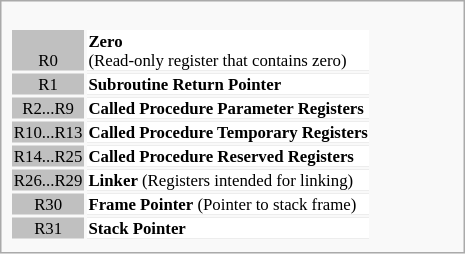<table class="infobox" style="font-size:70%; width:310px">
<tr>
<td><br><table>
<tr style="background:silver;color:black">
<td style="text-align:center; vertical-align:bottom">R0</td>
<td style="background:white; color:black; line-height:110%"><strong>Zero</strong><br>(Read-only register that contains zero)</td>
</tr>
<tr style="background:silver;color:black">
<td style="text-align:center">R1</td>
<td style="background:white; color:black;"><strong>Subroutine Return Pointer</strong></td>
</tr>
<tr style="background:silver;color:black">
<td style="text-align:center">R2...R9</td>
<td style="background:white; color:black;"><strong>Called Procedure Parameter Registers</strong></td>
</tr>
<tr style="background:silver;color:black">
<td style="text-align:center">R10...R13</td>
<td style="background:white; color:black;"><strong>Called Procedure Temporary Registers</strong></td>
</tr>
<tr style="background:silver;color:black">
<td style="text-align:center">R14...R25</td>
<td style="background:white; color:black;"><strong>Called Procedure Reserved Registers</strong></td>
</tr>
<tr style="background:silver;color:black">
<td style="text-align:center; white-space:nowrap;">R26...R29</td>
<td style="background:white; color:black;"><strong>Linker</strong> (Registers intended for linking)</td>
</tr>
<tr style="background:silver;color:black">
<td style="text-align:center">R30</td>
<td style="background:white; color:black;"><strong>Frame Pointer</strong> (Pointer to stack frame)</td>
</tr>
<tr style="background:silver;color:black">
<td style="text-align:center">R31</td>
<td style="background:white; color:black;"><strong>Stack Pointer</strong></td>
</tr>
<tr>
</tr>
</table>
</td>
</tr>
</table>
